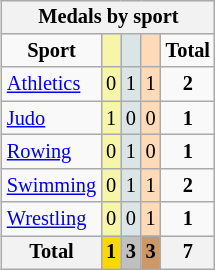<table class="wikitable" style="font-size:85%;float:right;clear:right;">
<tr style="background:#efefef;">
<th colspan=5><strong>Medals by sport</strong></th>
</tr>
<tr align=center>
<td><strong>Sport</strong></td>
<td bgcolor=#f7f6a8></td>
<td bgcolor=#dce5e5></td>
<td bgcolor=#ffdab9></td>
<td><strong>Total</strong></td>
</tr>
<tr align=center>
<td align="left"><a href='#'>Athletics</a></td>
<td style="background:#F7F6A8;">0</td>
<td style="background:#DCE5E5;">1</td>
<td style="background:#FFDAB9;">1</td>
<td><strong>2</strong></td>
</tr>
<tr align=center>
<td align="left"><a href='#'>Judo</a></td>
<td style="background:#F7F6A8;">1</td>
<td style="background:#DCE5E5;">0</td>
<td style="background:#FFDAB9;">0</td>
<td><strong>1</strong></td>
</tr>
<tr align=center>
<td align="left"><a href='#'>Rowing</a></td>
<td style="background:#F7F6A8;">0</td>
<td style="background:#DCE5E5;">1</td>
<td style="background:#FFDAB9;">0</td>
<td><strong>1</strong></td>
</tr>
<tr align=center>
<td align="left"><a href='#'>Swimming</a></td>
<td style="background:#F7F6A8;">0</td>
<td style="background:#DCE5E5;">1</td>
<td style="background:#FFDAB9;">1</td>
<td><strong>2</strong></td>
</tr>
<tr align=center>
<td align="left"><a href='#'>Wrestling</a></td>
<td style="background:#F7F6A8;">0</td>
<td style="background:#DCE5E5;">0</td>
<td style="background:#FFDAB9;">1</td>
<td><strong>1</strong></td>
</tr>
<tr align=center>
<th><strong>Total</strong></th>
<th style="background:gold;"><strong>1</strong></th>
<th style="background:silver;"><strong>3</strong></th>
<th style="background:#c96;"><strong>3</strong></th>
<th><strong>7</strong></th>
</tr>
</table>
